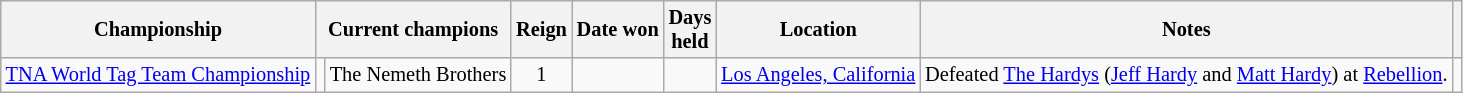<table class="wikitable" style="font-size: 85%;">
<tr>
<th>Championship</th>
<th colspan=2>Current champions</th>
<th>Reign</th>
<th>Date won</th>
<th>Days<br>held</th>
<th>Location</th>
<th>Notes</th>
<th class="unsortable"></th>
</tr>
<tr>
<td align="center"><a href='#'>TNA World Tag Team Championship</a></td>
<td align="center"><br></td>
<td align="center">The Nemeth Brothers<br></td>
<td align="center">1</td>
<td align="center"></td>
<td align="center"></td>
<td align="center"><a href='#'>Los Angeles, California</a></td>
<td align=left>Defeated <a href='#'>The Hardys</a> (<a href='#'>Jeff Hardy</a> and <a href='#'>Matt Hardy</a>) at <a href='#'>Rebellion</a>.</td>
<td></td>
</tr>
</table>
